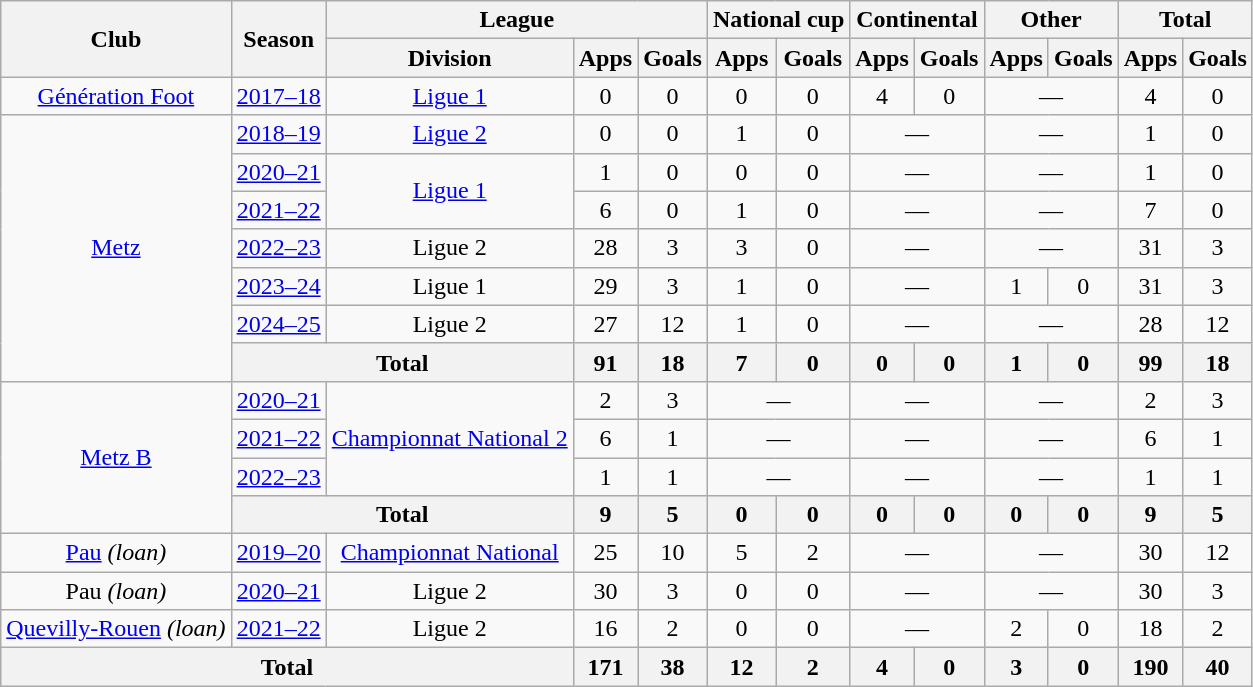<table class="wikitable" style="text-align: center">
<tr>
<th rowspan="2">Club</th>
<th rowspan="2">Season</th>
<th colspan="3">League</th>
<th colspan="2">National cup</th>
<th colspan="2">Continental</th>
<th colspan="2">Other</th>
<th colspan="2">Total</th>
</tr>
<tr>
<th>Division</th>
<th>Apps</th>
<th>Goals</th>
<th>Apps</th>
<th>Goals</th>
<th>Apps</th>
<th>Goals</th>
<th>Apps</th>
<th>Goals</th>
<th>Apps</th>
<th>Goals</th>
</tr>
<tr>
<td><a href='#'>Génération Foot</a></td>
<td><a href='#'>2017–18</a></td>
<td><a href='#'>Ligue 1</a></td>
<td>0</td>
<td>0</td>
<td>0</td>
<td>0</td>
<td>4</td>
<td>0</td>
<td colspan="2">—</td>
<td>4</td>
<td>0</td>
</tr>
<tr>
<td rowspan="7"><a href='#'>Metz</a></td>
<td><a href='#'>2018–19</a></td>
<td><a href='#'>Ligue 2</a></td>
<td>0</td>
<td>0</td>
<td>1</td>
<td>0</td>
<td colspan="2">—</td>
<td colspan="2">—</td>
<td>1</td>
<td>0</td>
</tr>
<tr>
<td><a href='#'>2020–21</a></td>
<td rowspan="2"><a href='#'>Ligue 1</a></td>
<td>1</td>
<td>0</td>
<td>0</td>
<td>0</td>
<td colspan="2">—</td>
<td colspan="2">—</td>
<td>1</td>
<td>0</td>
</tr>
<tr>
<td><a href='#'>2021–22</a></td>
<td>6</td>
<td>0</td>
<td>1</td>
<td>0</td>
<td colspan="2">—</td>
<td colspan="2">—</td>
<td>7</td>
<td>0</td>
</tr>
<tr>
<td><a href='#'>2022–23</a></td>
<td>Ligue 2</td>
<td>28</td>
<td>3</td>
<td>3</td>
<td>0</td>
<td colspan="2">—</td>
<td colspan="2">—</td>
<td>31</td>
<td>3</td>
</tr>
<tr>
<td><a href='#'>2023–24</a></td>
<td>Ligue 1</td>
<td>29</td>
<td>3</td>
<td>1</td>
<td>0</td>
<td colspan="2">—</td>
<td>1</td>
<td>0</td>
<td>31</td>
<td>3</td>
</tr>
<tr>
<td><a href='#'>2024–25</a></td>
<td>Ligue 2</td>
<td>27</td>
<td>12</td>
<td>1</td>
<td>0</td>
<td colspan="2">—</td>
<td colspan="2">—</td>
<td>28</td>
<td>12</td>
</tr>
<tr>
<th colspan="2">Total</th>
<th>91</th>
<th>18</th>
<th>7</th>
<th>0</th>
<th>0</th>
<th>0</th>
<th>1</th>
<th>0</th>
<th>99</th>
<th>18</th>
</tr>
<tr>
<td rowspan="4"><a href='#'>Metz B</a></td>
<td><a href='#'>2020–21</a></td>
<td rowspan="3"><a href='#'>Championnat National 2</a></td>
<td>2</td>
<td>3</td>
<td colspan="2">—</td>
<td colspan="2">—</td>
<td colspan="2">—</td>
<td>2</td>
<td>3</td>
</tr>
<tr>
<td><a href='#'>2021–22</a></td>
<td>6</td>
<td>1</td>
<td colspan="2">—</td>
<td colspan="2">—</td>
<td colspan="2">—</td>
<td>6</td>
<td>1</td>
</tr>
<tr>
<td><a href='#'>2022–23</a></td>
<td>1</td>
<td>1</td>
<td colspan="2">—</td>
<td colspan="2">—</td>
<td colspan="2">—</td>
<td>1</td>
<td>1</td>
</tr>
<tr>
<th colspan="2">Total</th>
<th>9</th>
<th>5</th>
<th>0</th>
<th>0</th>
<th>0</th>
<th>0</th>
<th>0</th>
<th>0</th>
<th>9</th>
<th>5</th>
</tr>
<tr>
<td><a href='#'>Pau</a> <em>(loan)</em></td>
<td><a href='#'>2019–20</a></td>
<td><a href='#'>Championnat National</a></td>
<td>25</td>
<td>10</td>
<td>5</td>
<td>2</td>
<td colspan="2">—</td>
<td colspan="2">—</td>
<td>30</td>
<td>12</td>
</tr>
<tr>
<td>Pau <em>(loan)</em></td>
<td><a href='#'>2020–21</a></td>
<td>Ligue 2</td>
<td>30</td>
<td>3</td>
<td>0</td>
<td>0</td>
<td colspan="2">—</td>
<td colspan="2">—</td>
<td>30</td>
<td>3</td>
</tr>
<tr>
<td><a href='#'>Quevilly-Rouen</a> <em>(loan)</em></td>
<td><a href='#'>2021–22</a></td>
<td>Ligue 2</td>
<td>16</td>
<td>2</td>
<td>0</td>
<td>0</td>
<td colspan="2">—</td>
<td>2</td>
<td>0</td>
<td>18</td>
<td>2</td>
</tr>
<tr>
<th colspan="3">Total</th>
<th>171</th>
<th>38</th>
<th>12</th>
<th>2</th>
<th>4</th>
<th>0</th>
<th>3</th>
<th>0</th>
<th>190</th>
<th>40</th>
</tr>
</table>
